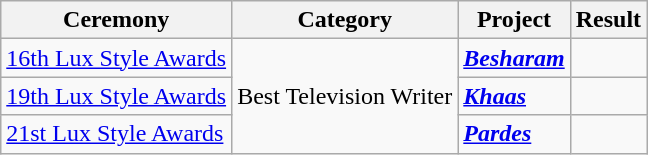<table class="wikitable style">
<tr>
<th>Ceremony</th>
<th>Category</th>
<th>Project</th>
<th>Result</th>
</tr>
<tr>
<td><a href='#'>16th Lux Style Awards</a></td>
<td rowspan="3">Best Television Writer</td>
<td><strong><em><a href='#'>Besharam</a></em></strong></td>
<td></td>
</tr>
<tr>
<td><a href='#'>19th Lux Style Awards</a></td>
<td><strong><em><a href='#'>Khaas</a></em></strong></td>
<td></td>
</tr>
<tr>
<td><a href='#'>21st Lux Style Awards</a></td>
<td><strong><em><a href='#'>Pardes</a></em></strong></td>
<td></td>
</tr>
</table>
